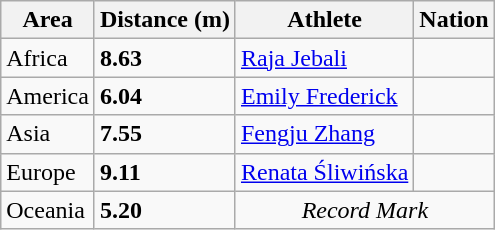<table class="wikitable">
<tr>
<th>Area</th>
<th>Distance (m)</th>
<th>Athlete</th>
<th>Nation</th>
</tr>
<tr>
<td>Africa</td>
<td><strong>8.63</strong></td>
<td><a href='#'>Raja Jebali</a></td>
<td></td>
</tr>
<tr>
<td>America</td>
<td><strong>6.04</strong></td>
<td><a href='#'>Emily Frederick</a></td>
<td></td>
</tr>
<tr>
<td>Asia</td>
<td><strong>7.55</strong></td>
<td><a href='#'>Fengju Zhang</a></td>
<td></td>
</tr>
<tr>
<td>Europe</td>
<td><strong>9.11</strong> </td>
<td><a href='#'>Renata Śliwińska</a></td>
<td></td>
</tr>
<tr>
<td>Oceania</td>
<td><strong>5.20</strong></td>
<td colspan="2" align="center"><em>Record Mark</em></td>
</tr>
</table>
